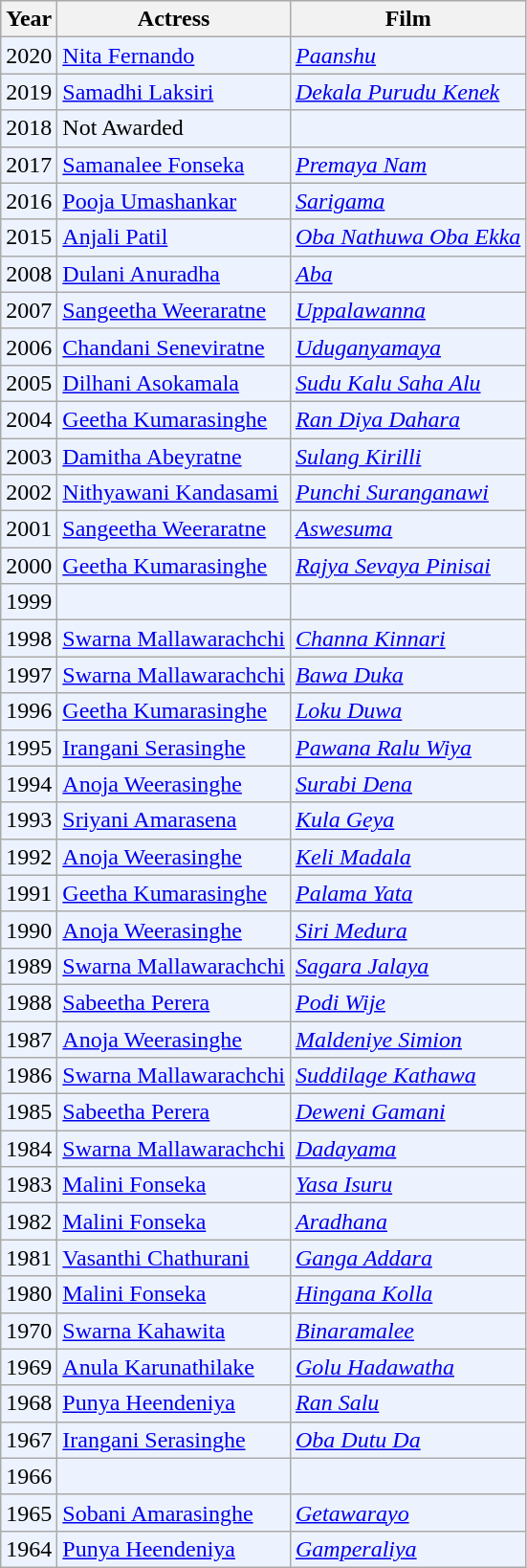<table class="wikitable sortable">
<tr style="background:#d1e4fd;">
<th>Year</th>
<th>Actress</th>
<th>Film</th>
</tr>
<tr style="background:#edf3fe;">
<td>2020</td>
<td><a href='#'>Nita Fernando</a></td>
<td><em><a href='#'>Paanshu</a></em></td>
</tr>
<tr style="background:#edf3fe;">
<td>2019</td>
<td><a href='#'>Samadhi Laksiri</a></td>
<td><em><a href='#'>Dekala Purudu Kenek</a></em></td>
</tr>
<tr style="background:#edf3fe;">
<td>2018</td>
<td>Not Awarded</td>
<td></td>
</tr>
<tr style="background:#edf3fe;">
<td>2017</td>
<td><a href='#'>Samanalee Fonseka</a></td>
<td><em><a href='#'>Premaya Nam</a></em></td>
</tr>
<tr style="background:#edf3fe;">
<td>2016</td>
<td><a href='#'>Pooja Umashankar</a></td>
<td><em><a href='#'>Sarigama</a></em></td>
</tr>
<tr style="background:#edf3fe;">
<td>2015</td>
<td><a href='#'>Anjali Patil</a></td>
<td><em><a href='#'>Oba Nathuwa Oba Ekka</a></em> </td>
</tr>
<tr style="background:#edf3fe;">
<td>2008</td>
<td><a href='#'>Dulani Anuradha</a></td>
<td><em><a href='#'>Aba</a></em></td>
</tr>
<tr style="background:#edf3fe;">
<td>2007</td>
<td><a href='#'>Sangeetha Weeraratne</a></td>
<td><em><a href='#'>Uppalawanna</a></em></td>
</tr>
<tr style="background:#edf3fe;">
<td>2006</td>
<td><a href='#'>Chandani Seneviratne</a></td>
<td><em><a href='#'>Uduganyamaya</a></em></td>
</tr>
<tr style="background:#edf3fe;">
<td>2005</td>
<td><a href='#'>Dilhani Asokamala</a></td>
<td><em><a href='#'>Sudu Kalu Saha Alu</a></em></td>
</tr>
<tr style="background:#edf3fe;">
<td>2004</td>
<td><a href='#'>Geetha Kumarasinghe</a></td>
<td><em><a href='#'>Ran Diya Dahara</a></em></td>
</tr>
<tr style="background:#edf3fe;">
<td>2003</td>
<td><a href='#'>Damitha Abeyratne</a></td>
<td><em><a href='#'>Sulang Kirilli</a></em></td>
</tr>
<tr style="background:#edf3fe;">
<td>2002</td>
<td><a href='#'>Nithyawani Kandasami</a></td>
<td><em><a href='#'>Punchi Suranganawi</a></em></td>
</tr>
<tr style="background:#edf3fe;">
<td>2001</td>
<td><a href='#'>Sangeetha Weeraratne</a></td>
<td><em><a href='#'>Aswesuma</a></em></td>
</tr>
<tr style="background:#edf3fe;">
<td>2000</td>
<td><a href='#'>Geetha Kumarasinghe</a></td>
<td><em><a href='#'>Rajya Sevaya Pinisai</a></em></td>
</tr>
<tr style="background:#edf3fe;">
<td>1999</td>
<td></td>
<td></td>
</tr>
<tr style="background:#edf3fe;">
<td>1998</td>
<td><a href='#'>Swarna Mallawarachchi</a></td>
<td><em><a href='#'>Channa Kinnari</a></em></td>
</tr>
<tr style="background:#edf3fe;">
<td>1997</td>
<td><a href='#'>Swarna Mallawarachchi</a></td>
<td><em><a href='#'>Bawa Duka</a></em></td>
</tr>
<tr style="background:#edf3fe;">
<td>1996</td>
<td><a href='#'>Geetha Kumarasinghe</a></td>
<td><em><a href='#'>Loku Duwa</a></em></td>
</tr>
<tr style="background:#edf3fe;">
<td>1995</td>
<td><a href='#'>Irangani Serasinghe</a></td>
<td><em><a href='#'>Pawana Ralu Wiya</a></em></td>
</tr>
<tr style="background:#edf3fe;">
<td>1994</td>
<td><a href='#'>Anoja Weerasinghe</a></td>
<td><em><a href='#'>Surabi Dena</a></em></td>
</tr>
<tr style="background:#edf3fe;">
<td>1993</td>
<td><a href='#'>Sriyani Amarasena</a></td>
<td><em><a href='#'>Kula Geya</a></em></td>
</tr>
<tr style="background:#edf3fe;">
<td>1992</td>
<td><a href='#'>Anoja Weerasinghe</a></td>
<td><em><a href='#'>Keli Madala</a></em></td>
</tr>
<tr style="background:#edf3fe;">
<td>1991</td>
<td><a href='#'>Geetha Kumarasinghe</a></td>
<td><em><a href='#'>Palama Yata</a></em></td>
</tr>
<tr style="background:#edf3fe;">
<td>1990</td>
<td><a href='#'>Anoja Weerasinghe</a></td>
<td><em><a href='#'>Siri Medura</a></em></td>
</tr>
<tr style="background:#edf3fe;">
<td>1989</td>
<td><a href='#'>Swarna Mallawarachchi</a></td>
<td><em><a href='#'>Sagara Jalaya</a></em></td>
</tr>
<tr style="background:#edf3fe;">
<td>1988</td>
<td><a href='#'>Sabeetha Perera</a></td>
<td><em><a href='#'>Podi Wije</a></em></td>
</tr>
<tr style="background:#edf3fe;">
<td>1987</td>
<td><a href='#'>Anoja Weerasinghe</a></td>
<td><em><a href='#'>Maldeniye Simion</a></em></td>
</tr>
<tr style="background:#edf3fe;">
<td>1986</td>
<td><a href='#'>Swarna Mallawarachchi</a></td>
<td><em><a href='#'>Suddilage Kathawa</a></em></td>
</tr>
<tr style="background:#edf3fe;">
<td>1985</td>
<td><a href='#'>Sabeetha Perera</a></td>
<td><em><a href='#'>Deweni Gamani</a></em></td>
</tr>
<tr style="background:#edf3fe;">
<td>1984</td>
<td><a href='#'>Swarna Mallawarachchi</a></td>
<td><em><a href='#'>Dadayama</a></em></td>
</tr>
<tr style="background:#edf3fe;">
<td>1983</td>
<td><a href='#'>Malini Fonseka</a></td>
<td><em><a href='#'>Yasa Isuru</a></em></td>
</tr>
<tr style="background:#edf3fe;">
<td>1982</td>
<td><a href='#'>Malini Fonseka</a></td>
<td><em><a href='#'>Aradhana</a></em></td>
</tr>
<tr style="background:#edf3fe;">
<td>1981</td>
<td><a href='#'>Vasanthi Chathurani</a></td>
<td><em><a href='#'>Ganga Addara</a></em></td>
</tr>
<tr style="background:#edf3fe;">
<td>1980</td>
<td><a href='#'>Malini Fonseka</a></td>
<td><em><a href='#'>Hingana Kolla</a></em></td>
</tr>
<tr style="background:#edf3fe;">
<td>1970</td>
<td><a href='#'>Swarna Kahawita</a></td>
<td><em><a href='#'>Binaramalee</a></em></td>
</tr>
<tr style="background:#edf3fe;">
<td>1969</td>
<td><a href='#'>Anula Karunathilake</a></td>
<td><em><a href='#'>Golu Hadawatha</a></em></td>
</tr>
<tr style="background:#edf3fe;">
<td>1968</td>
<td><a href='#'>Punya Heendeniya</a></td>
<td><em><a href='#'>Ran Salu</a></em></td>
</tr>
<tr style="background:#edf3fe;">
<td>1967</td>
<td><a href='#'>Irangani Serasinghe</a></td>
<td><em><a href='#'>Oba Dutu Da</a></em></td>
</tr>
<tr style="background:#edf3fe;">
<td>1966</td>
<td></td>
<td></td>
</tr>
<tr style="background:#edf3fe;">
<td>1965</td>
<td><a href='#'>Sobani Amarasinghe</a></td>
<td><em><a href='#'>Getawarayo</a></em></td>
</tr>
<tr style="background:#edf3fe;">
<td>1964</td>
<td><a href='#'>Punya Heendeniya</a></td>
<td><em><a href='#'>Gamperaliya</a></em></td>
</tr>
</table>
